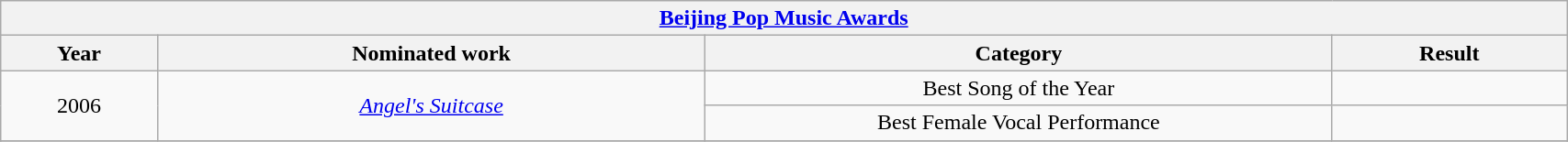<table width="90%" class="wikitable">
<tr>
<th colspan="4" align="center"><a href='#'>Beijing Pop Music Awards</a></th>
</tr>
<tr>
<th width="10%">Year</th>
<th width="35%">Nominated work</th>
<th width="40%">Category</th>
<th width="15%">Result</th>
</tr>
<tr>
<td align="center" rowspan=2>2006</td>
<td align="center" rowspan=2><em><a href='#'>Angel's Suitcase</a></em></td>
<td align="center">Best Song of the Year</td>
<td></td>
</tr>
<tr>
<td align="center">Best Female Vocal Performance</td>
<td></td>
</tr>
<tr>
</tr>
</table>
